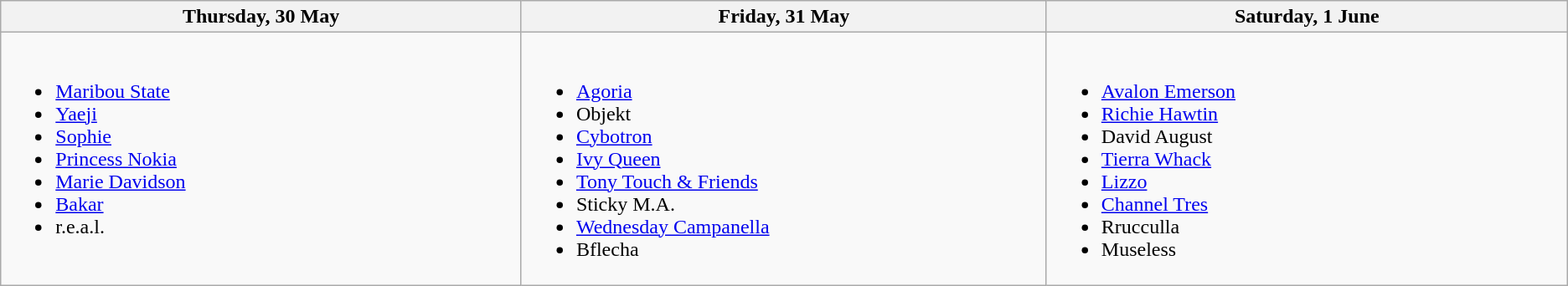<table class="wikitable">
<tr>
<th width="500">Thursday, 30 May</th>
<th width="500">Friday, 31 May</th>
<th width="500">Saturday, 1 June</th>
</tr>
<tr valign="top">
<td><br><ul><li><a href='#'>Maribou State</a></li><li><a href='#'>Yaeji</a></li><li><a href='#'>Sophie</a></li><li><a href='#'>Princess Nokia</a></li><li><a href='#'>Marie Davidson</a></li><li><a href='#'>Bakar</a></li><li>r.e.a.l.</li></ul></td>
<td><br><ul><li><a href='#'>Agoria</a></li><li>Objekt</li><li><a href='#'>Cybotron</a></li><li><a href='#'>Ivy Queen</a></li><li><a href='#'>Tony Touch & Friends</a></li><li>Sticky M.A.</li><li><a href='#'>Wednesday Campanella</a></li><li>Bflecha</li></ul></td>
<td><br><ul><li><a href='#'>Avalon Emerson</a></li><li><a href='#'>Richie Hawtin</a></li><li>David August</li><li><a href='#'>Tierra Whack</a></li><li><a href='#'>Lizzo</a></li><li><a href='#'>Channel Tres</a></li><li>Rrucculla</li><li>Museless</li></ul></td>
</tr>
</table>
